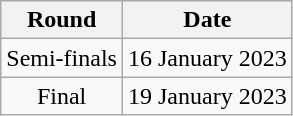<table class="wikitable" style="text-align:center">
<tr>
<th>Round</th>
<th>Date</th>
</tr>
<tr>
<td>Semi-finals</td>
<td>16 January 2023</td>
</tr>
<tr>
<td>Final</td>
<td>19 January 2023</td>
</tr>
</table>
